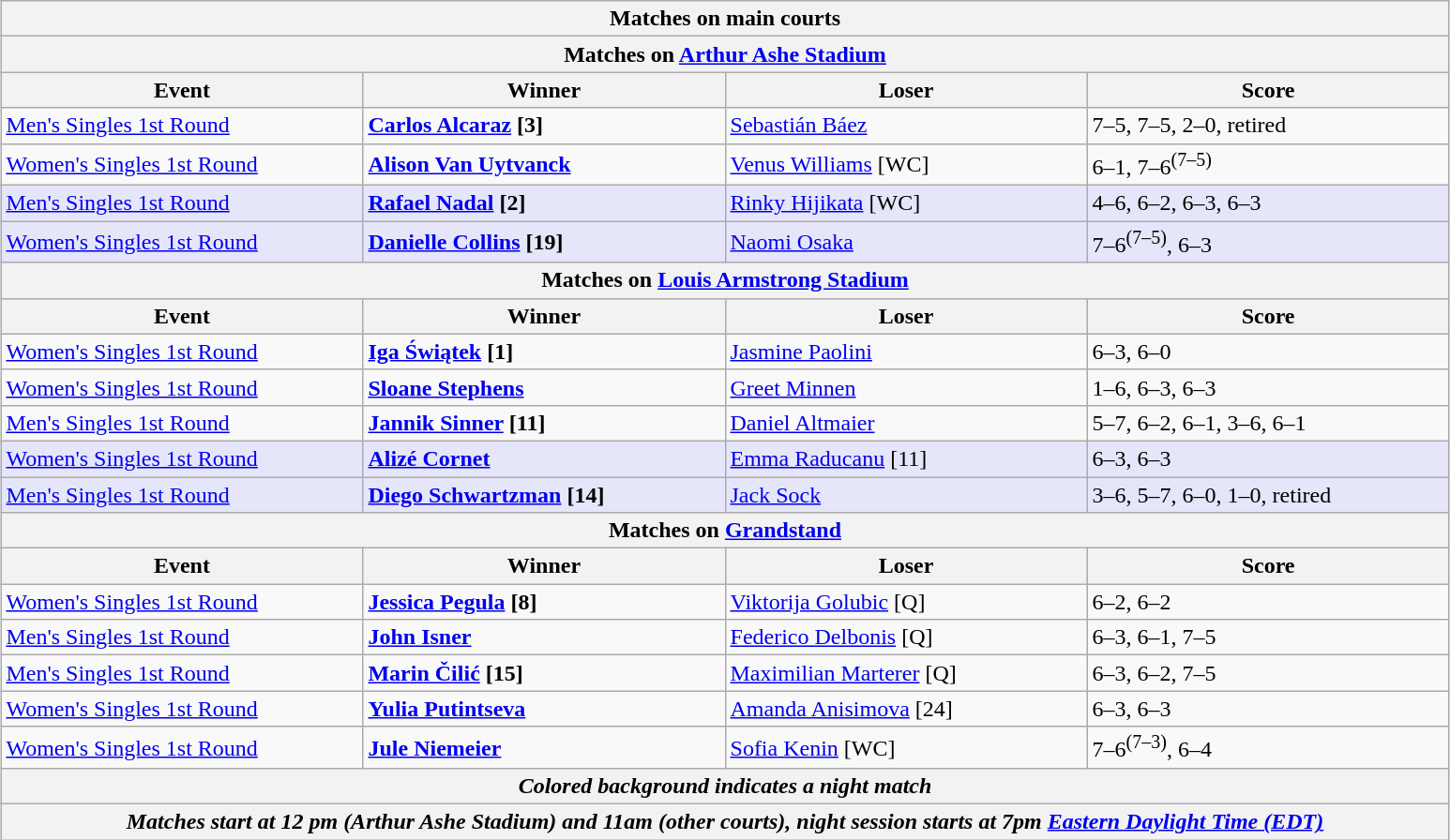<table class="wikitable" style="margin:auto;">
<tr>
<th colspan="4" style="white-space:nowrap;">Matches on main courts</th>
</tr>
<tr>
<th colspan="4"><strong>Matches on <a href='#'>Arthur Ashe Stadium</a></strong></th>
</tr>
<tr>
<th width="250">Event</th>
<th width="250">Winner</th>
<th width="250">Loser</th>
<th width="250">Score</th>
</tr>
<tr>
<td><a href='#'>Men's Singles 1st Round</a></td>
<td> <strong><a href='#'>Carlos Alcaraz</a> [3]</strong></td>
<td> <a href='#'>Sebastián Báez</a></td>
<td>7–5, 7–5, 2–0, retired</td>
</tr>
<tr>
<td><a href='#'>Women's Singles 1st Round</a></td>
<td><strong> <a href='#'>Alison Van Uytvanck</a></strong></td>
<td> <a href='#'>Venus Williams</a> [WC]</td>
<td>6–1, 7–6<sup>(7–5)</sup></td>
</tr>
<tr bgcolor="lavender">
<td><a href='#'>Men's Singles 1st Round</a></td>
<td><strong> <a href='#'>Rafael Nadal</a> [2]</strong></td>
<td> <a href='#'>Rinky Hijikata</a> [WC]</td>
<td>4–6, 6–2, 6–3, 6–3</td>
</tr>
<tr bgcolor="lavender">
<td><a href='#'>Women's Singles 1st Round</a></td>
<td><strong> <a href='#'>Danielle Collins</a> [19]</strong></td>
<td> <a href='#'>Naomi Osaka</a></td>
<td>7–6<sup>(7–5)</sup>, 6–3</td>
</tr>
<tr>
<th colspan="4"><strong>Matches on <a href='#'>Louis Armstrong Stadium</a></strong></th>
</tr>
<tr>
<th width="250">Event</th>
<th width="250">Winner</th>
<th width="250">Loser</th>
<th width="250">Score</th>
</tr>
<tr>
<td><a href='#'>Women's Singles 1st Round</a></td>
<td><strong> <a href='#'>Iga Świątek</a> [1]</strong></td>
<td> <a href='#'>Jasmine Paolini</a></td>
<td>6–3, 6–0</td>
</tr>
<tr>
<td><a href='#'>Women's Singles 1st Round</a></td>
<td><strong> <a href='#'>Sloane Stephens</a></strong></td>
<td> <a href='#'>Greet Minnen</a></td>
<td>1–6, 6–3, 6–3</td>
</tr>
<tr>
<td><a href='#'>Men's Singles 1st Round</a></td>
<td><strong> <a href='#'>Jannik Sinner</a> [11]</strong></td>
<td> <a href='#'>Daniel Altmaier</a></td>
<td>5–7, 6–2, 6–1, 3–6, 6–1</td>
</tr>
<tr bgcolor="lavender">
<td><a href='#'>Women's Singles 1st Round</a></td>
<td><strong> <a href='#'>Alizé Cornet</a></strong></td>
<td> <a href='#'>Emma Raducanu</a> [11]</td>
<td>6–3, 6–3</td>
</tr>
<tr bgcolor="lavender">
<td><a href='#'>Men's Singles 1st Round</a></td>
<td><strong> <a href='#'>Diego Schwartzman</a> [14]</strong></td>
<td> <a href='#'>Jack Sock</a></td>
<td>3–6, 5–7, 6–0, 1–0, retired</td>
</tr>
<tr>
<th colspan="4"><strong>Matches on <a href='#'>Grandstand</a></strong></th>
</tr>
<tr>
<th width="250">Event</th>
<th width="250">Winner</th>
<th width="250">Loser</th>
<th width="250">Score</th>
</tr>
<tr>
<td><a href='#'>Women's Singles 1st Round</a></td>
<td><strong> <a href='#'>Jessica Pegula</a> [8]</strong></td>
<td> <a href='#'>Viktorija Golubic</a> [Q]</td>
<td>6–2, 6–2</td>
</tr>
<tr>
<td><a href='#'>Men's Singles 1st Round</a></td>
<td><strong> <a href='#'>John Isner</a></strong></td>
<td> <a href='#'>Federico Delbonis</a> [Q]</td>
<td>6–3, 6–1, 7–5</td>
</tr>
<tr>
<td><a href='#'>Men's Singles 1st Round</a></td>
<td><strong> <a href='#'>Marin Čilić</a> [15]</strong></td>
<td> <a href='#'>Maximilian Marterer</a> [Q]</td>
<td>6–3, 6–2, 7–5</td>
</tr>
<tr>
<td><a href='#'>Women's Singles 1st Round</a></td>
<td><strong> <a href='#'>Yulia Putintseva</a></strong></td>
<td> <a href='#'>Amanda Anisimova</a> [24]</td>
<td>6–3, 6–3</td>
</tr>
<tr>
<td><a href='#'>Women's Singles 1st Round</a></td>
<td><strong> <a href='#'>Jule Niemeier</a></strong></td>
<td> <a href='#'>Sofia Kenin</a> [WC]</td>
<td>7–6<sup>(7–3)</sup>, 6–4</td>
</tr>
<tr>
<th colspan="4"><em>Colored background indicates a night match</em></th>
</tr>
<tr>
<th colspan="4"><em>Matches start at 12 pm (Arthur Ashe Stadium) and 11am (other courts), night session starts at 7pm <a href='#'>Eastern Daylight Time (EDT)</a></em></th>
</tr>
</table>
